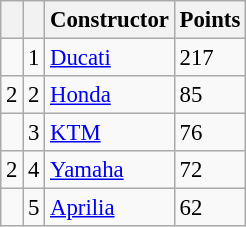<table class="wikitable" style="font-size: 95%;">
<tr>
<th></th>
<th></th>
<th>Constructor</th>
<th>Points</th>
</tr>
<tr>
<td></td>
<td align=center>1</td>
<td> <a href='#'>Ducati</a></td>
<td align=left>217</td>
</tr>
<tr>
<td> 2</td>
<td align=center>2</td>
<td> <a href='#'>Honda</a></td>
<td align=left>85</td>
</tr>
<tr>
<td></td>
<td align=center>3</td>
<td> <a href='#'>KTM</a></td>
<td align=left>76</td>
</tr>
<tr>
<td> 2</td>
<td align=center>4</td>
<td> <a href='#'>Yamaha</a></td>
<td align=left>72</td>
</tr>
<tr>
<td></td>
<td align=center>5</td>
<td> <a href='#'>Aprilia</a></td>
<td align=left>62</td>
</tr>
</table>
